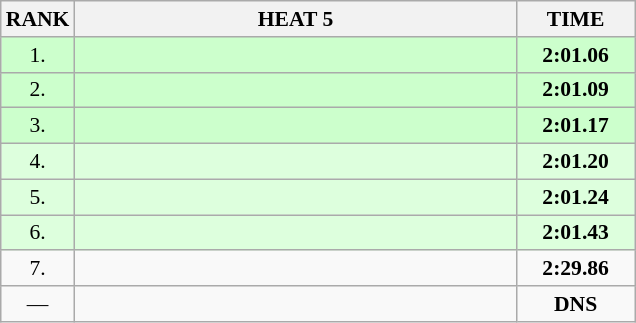<table class="wikitable" style="border-collapse: collapse; font-size: 90%;">
<tr>
<th>RANK</th>
<th style="width: 20em">HEAT 5</th>
<th style="width: 5em">TIME</th>
</tr>
<tr style="background:#ccffcc;">
<td align="center">1.</td>
<td></td>
<td align="center"><strong>2:01.06</strong></td>
</tr>
<tr style="background:#ccffcc;">
<td align="center">2.</td>
<td></td>
<td align="center"><strong>2:01.09</strong></td>
</tr>
<tr style="background:#ccffcc;">
<td align="center">3.</td>
<td></td>
<td align="center"><strong>2:01.17</strong></td>
</tr>
<tr style="background:#ddffdd;">
<td align="center">4.</td>
<td></td>
<td align="center"><strong>2:01.20</strong></td>
</tr>
<tr style="background:#ddffdd;">
<td align="center">5.</td>
<td></td>
<td align="center"><strong>2:01.24</strong></td>
</tr>
<tr style="background:#ddffdd;">
<td align="center">6.</td>
<td></td>
<td align="center"><strong>2:01.43</strong></td>
</tr>
<tr>
<td align="center">7.</td>
<td></td>
<td align="center"><strong>2:29.86</strong></td>
</tr>
<tr>
<td align="center">—</td>
<td></td>
<td align="center"><strong>DNS</strong></td>
</tr>
</table>
